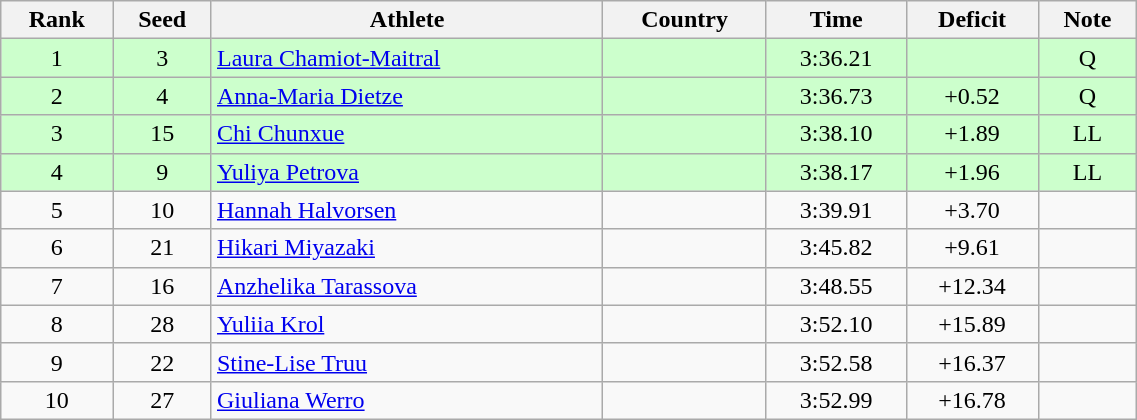<table class="wikitable sortable" style="text-align:center" width=60%>
<tr>
<th>Rank</th>
<th>Seed</th>
<th>Athlete</th>
<th>Country</th>
<th>Time</th>
<th data-sort-type=number>Deficit</th>
<th>Note</th>
</tr>
<tr bgcolor=ccffcc>
<td>1</td>
<td>3</td>
<td align=left><a href='#'>Laura Chamiot-Maitral</a></td>
<td align=left></td>
<td>3:36.21</td>
<td></td>
<td>Q</td>
</tr>
<tr bgcolor=ccffcc>
<td>2</td>
<td>4</td>
<td align=left><a href='#'>Anna-Maria Dietze</a></td>
<td align=left></td>
<td>3:36.73</td>
<td>+0.52</td>
<td>Q</td>
</tr>
<tr bgcolor=ccffcc>
<td>3</td>
<td>15</td>
<td align=left><a href='#'>Chi Chunxue</a></td>
<td align=left></td>
<td>3:38.10</td>
<td>+1.89</td>
<td>LL</td>
</tr>
<tr bgcolor=ccffcc>
<td>4</td>
<td>9</td>
<td align=left><a href='#'>Yuliya Petrova</a></td>
<td align=left></td>
<td>3:38.17</td>
<td>+1.96</td>
<td>LL</td>
</tr>
<tr>
<td>5</td>
<td>10</td>
<td align=left><a href='#'>Hannah Halvorsen</a></td>
<td align=left></td>
<td>3:39.91</td>
<td>+3.70</td>
<td></td>
</tr>
<tr>
<td>6</td>
<td>21</td>
<td align=left><a href='#'>Hikari Miyazaki</a></td>
<td align=left></td>
<td>3:45.82</td>
<td>+9.61</td>
<td></td>
</tr>
<tr>
<td>7</td>
<td>16</td>
<td align=left><a href='#'>Anzhelika Tarassova</a></td>
<td align=left></td>
<td>3:48.55</td>
<td>+12.34</td>
<td></td>
</tr>
<tr>
<td>8</td>
<td>28</td>
<td align=left><a href='#'>Yuliia Krol</a></td>
<td align=left></td>
<td>3:52.10</td>
<td>+15.89</td>
<td></td>
</tr>
<tr>
<td>9</td>
<td>22</td>
<td align=left><a href='#'>Stine-Lise Truu</a></td>
<td align=left></td>
<td>3:52.58</td>
<td>+16.37</td>
<td></td>
</tr>
<tr>
<td>10</td>
<td>27</td>
<td align=left><a href='#'>Giuliana Werro</a></td>
<td align=left></td>
<td>3:52.99</td>
<td>+16.78</td>
<td></td>
</tr>
</table>
